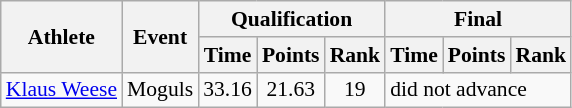<table class="wikitable" style="font-size:90%">
<tr>
<th rowspan="2">Athlete</th>
<th rowspan="2">Event</th>
<th colspan="3">Qualification</th>
<th colspan="3">Final</th>
</tr>
<tr>
<th>Time</th>
<th>Points</th>
<th>Rank</th>
<th>Time</th>
<th>Points</th>
<th>Rank</th>
</tr>
<tr>
<td><a href='#'>Klaus Weese</a></td>
<td>Moguls</td>
<td align="center">33.16</td>
<td align="center">21.63</td>
<td align="center">19</td>
<td colspan="3">did not advance</td>
</tr>
</table>
